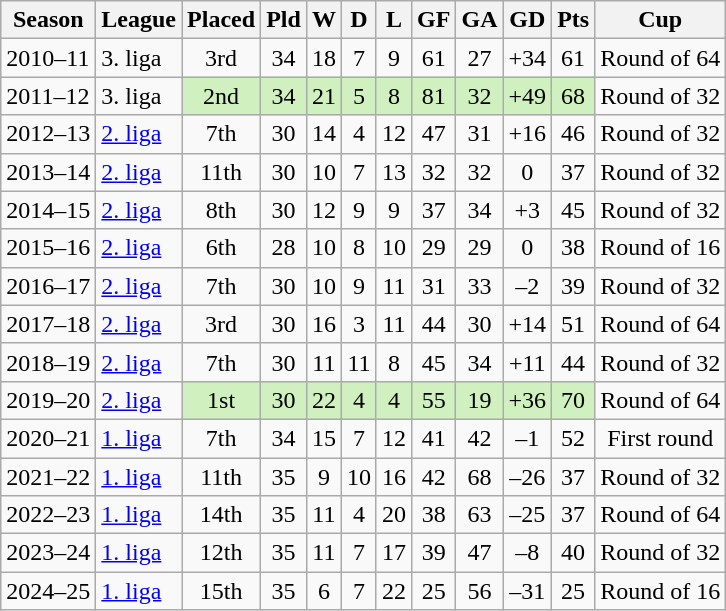<table class="wikitable sortable">
<tr>
<th>Season</th>
<th>League</th>
<th>Placed</th>
<th>Pld</th>
<th>W</th>
<th>D</th>
<th>L</th>
<th>GF</th>
<th>GA</th>
<th>GD</th>
<th>Pts</th>
<th>Cup</th>
</tr>
<tr>
<td>2010–11</td>
<td>3. liga</td>
<td style="text-align:center">3rd</td>
<td style="text-align:center">34</td>
<td style="text-align:center">18</td>
<td style="text-align:center">7</td>
<td style="text-align:center">9</td>
<td style="text-align:center">61</td>
<td style="text-align:center">27</td>
<td style="text-align:center">+34</td>
<td style="text-align:center">61</td>
<td style="text-align:center">Round of 64</td>
</tr>
<tr>
<td>2011–12</td>
<td>3. liga</td>
<td style="background: #D0F0C0; text-align:center">2nd</td>
<td style="background: #D0F0C0; text-align:center">34</td>
<td style="background: #D0F0C0; text-align:center">21</td>
<td style="background: #D0F0C0; text-align:center">5</td>
<td style="background: #D0F0C0; text-align:center">8</td>
<td style="background: #D0F0C0; text-align:center">81</td>
<td style="background: #D0F0C0; text-align:center">32</td>
<td style="background: #D0F0C0; text-align:center">+49</td>
<td style="background: #D0F0C0; text-align:center">68</td>
<td style="text-align:center">Round of 32</td>
</tr>
<tr>
<td>2012–13</td>
<td><a href='#'>2. liga</a></td>
<td style="text-align:center">7th</td>
<td style="text-align:center">30</td>
<td style="text-align:center">14</td>
<td style="text-align:center">4</td>
<td style="text-align:center">12</td>
<td style="text-align:center">47</td>
<td style="text-align:center">31</td>
<td style="text-align:center">+16</td>
<td style="text-align:center">46</td>
<td style="text-align:center">Round of 32</td>
</tr>
<tr>
<td>2013–14</td>
<td><a href='#'>2. liga</a></td>
<td style="text-align:center">11th</td>
<td style="text-align:center">30</td>
<td style="text-align:center">10</td>
<td style="text-align:center">7</td>
<td style="text-align:center">13</td>
<td style="text-align:center">32</td>
<td style="text-align:center">32</td>
<td style="text-align:center">0</td>
<td style="text-align:center">37</td>
<td style="text-align:center">Round of 32</td>
</tr>
<tr>
<td>2014–15</td>
<td><a href='#'>2. liga</a></td>
<td style="text-align:center">8th</td>
<td style="text-align:center">30</td>
<td style="text-align:center">12</td>
<td style="text-align:center">9</td>
<td style="text-align:center">9</td>
<td style="text-align:center">37</td>
<td style="text-align:center">34</td>
<td style="text-align:center">+3</td>
<td style="text-align:center">45</td>
<td style="text-align:center">Round of 32</td>
</tr>
<tr>
<td>2015–16</td>
<td><a href='#'>2. liga</a></td>
<td style="text-align:center">6th</td>
<td style="text-align:center">28</td>
<td style="text-align:center">10</td>
<td style="text-align:center">8</td>
<td style="text-align:center">10</td>
<td style="text-align:center">29</td>
<td style="text-align:center">29</td>
<td style="text-align:center">0</td>
<td style="text-align:center">38</td>
<td style="text-align:center">Round of 16</td>
</tr>
<tr>
<td>2016–17</td>
<td><a href='#'>2. liga</a></td>
<td style="text-align:center">7th</td>
<td style="text-align:center">30</td>
<td style="text-align:center">10</td>
<td style="text-align:center">9</td>
<td style="text-align:center">11</td>
<td style="text-align:center">31</td>
<td style="text-align:center">33</td>
<td style="text-align:center">–2</td>
<td style="text-align:center">39</td>
<td style="text-align:center">Round of 32</td>
</tr>
<tr>
<td>2017–18</td>
<td><a href='#'>2. liga</a></td>
<td style="text-align:center">3rd</td>
<td style="text-align:center">30</td>
<td style="text-align:center">16</td>
<td style="text-align:center">3</td>
<td style="text-align:center">11</td>
<td style="text-align:center">44</td>
<td style="text-align:center">30</td>
<td style="text-align:center">+14</td>
<td style="text-align:center">51</td>
<td style="text-align:center">Round of 64</td>
</tr>
<tr>
<td>2018–19</td>
<td><a href='#'>2. liga</a></td>
<td style="text-align:center">7th</td>
<td style="text-align:center">30</td>
<td style="text-align:center">11</td>
<td style="text-align:center">11</td>
<td style="text-align:center">8</td>
<td style="text-align:center">45</td>
<td style="text-align:center">34</td>
<td style="text-align:center">+11</td>
<td style="text-align:center">44</td>
<td style="text-align:center">Round of 32</td>
</tr>
<tr>
<td>2019–20</td>
<td><a href='#'>2. liga</a></td>
<td style="background: #D0F0C0; text-align:center">1st</td>
<td style="background: #D0F0C0; text-align:center">30</td>
<td style="background: #D0F0C0; text-align:center">22</td>
<td style="background: #D0F0C0; text-align:center">4</td>
<td style="background: #D0F0C0; text-align:center">4</td>
<td style="background: #D0F0C0; text-align:center">55</td>
<td style="background: #D0F0C0; text-align:center">19</td>
<td style="background: #D0F0C0; text-align:center">+36</td>
<td style="background: #D0F0C0; text-align:center">70</td>
<td style="text-align:center">Round of 64</td>
</tr>
<tr>
<td>2020–21</td>
<td><a href='#'>1. liga</a></td>
<td style="text-align:center">7th</td>
<td style="text-align:center">34</td>
<td style="text-align:center">15</td>
<td style="text-align:center">7</td>
<td style="text-align:center">12</td>
<td style="text-align:center">41</td>
<td style="text-align:center">42</td>
<td style="text-align:center">–1</td>
<td style="text-align:center">52</td>
<td style="text-align:center">First round</td>
</tr>
<tr>
<td>2021–22</td>
<td><a href='#'>1. liga</a></td>
<td style="text-align:center">11th</td>
<td style="text-align:center">35</td>
<td style="text-align:center">9</td>
<td style="text-align:center">10</td>
<td style="text-align:center">16</td>
<td style="text-align:center">42</td>
<td style="text-align:center">68</td>
<td style="text-align:center">–26</td>
<td style="text-align:center">37</td>
<td style="text-align:center">Round of 32</td>
</tr>
<tr>
<td>2022–23</td>
<td><a href='#'>1. liga</a></td>
<td style="text-align:center">14th</td>
<td style="text-align:center">35</td>
<td style="text-align:center">11</td>
<td style="text-align:center">4</td>
<td style="text-align:center">20</td>
<td style="text-align:center">38</td>
<td style="text-align:center">63</td>
<td style="text-align:center">–25</td>
<td style="text-align:center">37</td>
<td style="text-align:center">Round of 64</td>
</tr>
<tr>
<td>2023–24</td>
<td><a href='#'>1. liga</a></td>
<td style="text-align:center">12th</td>
<td style="text-align:center">35</td>
<td style="text-align:center">11</td>
<td style="text-align:center">7</td>
<td style="text-align:center">17</td>
<td style="text-align:center">39</td>
<td style="text-align:center">47</td>
<td style="text-align:center">–8</td>
<td style="text-align:center">40</td>
<td style="text-align:center">Round of 32</td>
</tr>
<tr>
<td>2024–25</td>
<td><a href='#'>1. liga</a></td>
<td style="text-align:center">15th</td>
<td style="text-align:center">35</td>
<td style="text-align:center">6</td>
<td style="text-align:center">7</td>
<td style="text-align:center">22</td>
<td style="text-align:center">25</td>
<td style="text-align:center">56</td>
<td style="text-align:center">–31</td>
<td style="text-align:center">25</td>
<td style="text-align:center">Round of 16</td>
</tr>
</table>
